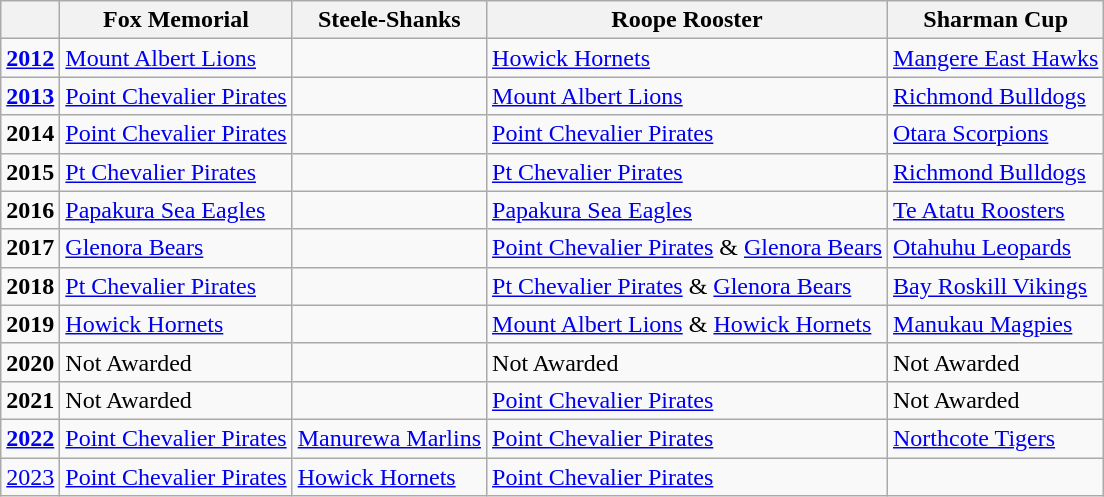<table class="wikitable">
<tr>
<th></th>
<th>Fox Memorial</th>
<th>Steele-Shanks</th>
<th>Roope Rooster</th>
<th>Sharman Cup</th>
</tr>
<tr>
<td><strong><a href='#'>2012</a></strong></td>
<td><a href='#'>Mount Albert Lions</a></td>
<td></td>
<td><a href='#'>Howick Hornets</a></td>
<td><a href='#'>Mangere East Hawks</a></td>
</tr>
<tr>
<td><strong><a href='#'>2013</a></strong></td>
<td><a href='#'>Point Chevalier Pirates</a></td>
<td></td>
<td><a href='#'>Mount Albert Lions</a></td>
<td><a href='#'>Richmond Bulldogs</a></td>
</tr>
<tr>
<td><strong>2014</strong></td>
<td><a href='#'>Point Chevalier Pirates</a></td>
<td></td>
<td><a href='#'>Point Chevalier Pirates</a></td>
<td><a href='#'>Otara Scorpions</a></td>
</tr>
<tr>
<td><strong>2015</strong></td>
<td><a href='#'>Pt Chevalier Pirates</a></td>
<td></td>
<td><a href='#'>Pt Chevalier Pirates</a></td>
<td><a href='#'>Richmond Bulldogs</a></td>
</tr>
<tr>
<td><strong>2016</strong></td>
<td><a href='#'>Papakura Sea Eagles</a></td>
<td></td>
<td><a href='#'>Papakura Sea Eagles</a></td>
<td><a href='#'>Te Atatu Roosters</a></td>
</tr>
<tr>
<td><strong>2017</strong></td>
<td><a href='#'>Glenora Bears</a></td>
<td></td>
<td><a href='#'>Point Chevalier Pirates</a> & <a href='#'>Glenora Bears</a></td>
<td><a href='#'>Otahuhu Leopards</a></td>
</tr>
<tr>
<td><strong>2018</strong></td>
<td><a href='#'>Pt Chevalier Pirates</a></td>
<td></td>
<td><a href='#'>Pt Chevalier Pirates</a> & <a href='#'>Glenora Bears</a></td>
<td><a href='#'>Bay Roskill Vikings</a></td>
</tr>
<tr>
<td><strong>2019</strong></td>
<td><a href='#'>Howick Hornets</a></td>
<td></td>
<td><a href='#'>Mount Albert Lions</a> & <a href='#'>Howick Hornets</a></td>
<td><a href='#'>Manukau Magpies</a></td>
</tr>
<tr>
<td><strong>2020</strong></td>
<td>Not Awarded</td>
<td></td>
<td>Not Awarded</td>
<td>Not Awarded</td>
</tr>
<tr>
<td><strong>2021</strong></td>
<td>Not Awarded</td>
<td></td>
<td><a href='#'>Point Chevalier Pirates</a></td>
<td>Not Awarded</td>
</tr>
<tr>
<td><strong><a href='#'>2022</a></strong></td>
<td><a href='#'>Point Chevalier Pirates</a></td>
<td><a href='#'>Manurewa Marlins</a></td>
<td><a href='#'>Point Chevalier Pirates</a></td>
<td><a href='#'>Northcote Tigers</a></td>
</tr>
<tr>
<td><a href='#'>2023</a></td>
<td><a href='#'>Point Chevalier Pirates</a></td>
<td><a href='#'>Howick Hornets</a></td>
<td><a href='#'>Point Chevalier Pirates</a></td>
<td></td>
</tr>
</table>
